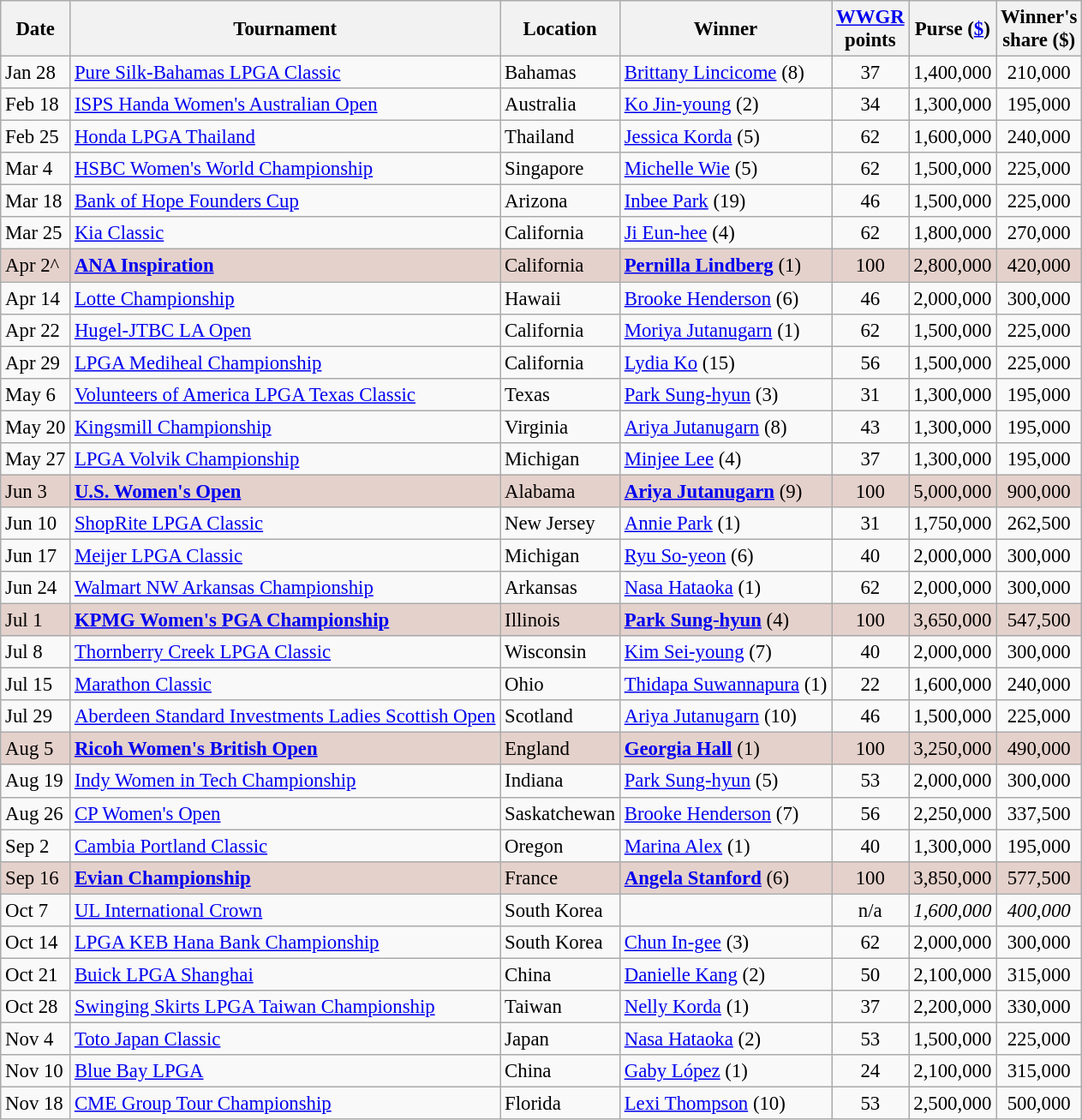<table class="wikitable sortable" style="font-size:95%;">
<tr>
<th>Date</th>
<th>Tournament</th>
<th>Location</th>
<th>Winner</th>
<th><a href='#'>WWGR</a><br>points</th>
<th>Purse (<a href='#'>$</a>)</th>
<th>Winner's<br>share ($)</th>
</tr>
<tr>
<td>Jan 28</td>
<td><a href='#'>Pure Silk-Bahamas LPGA Classic</a></td>
<td>Bahamas</td>
<td> <a href='#'>Brittany Lincicome</a> (8)</td>
<td align=center>37</td>
<td align=center>1,400,000</td>
<td align=center>210,000</td>
</tr>
<tr>
<td>Feb 18</td>
<td><a href='#'>ISPS Handa Women's Australian Open</a></td>
<td>Australia</td>
<td> <a href='#'>Ko Jin-young</a> (2)</td>
<td align=center>34</td>
<td align=center>1,300,000</td>
<td align=center>195,000</td>
</tr>
<tr>
<td>Feb 25</td>
<td><a href='#'>Honda LPGA Thailand</a></td>
<td>Thailand</td>
<td> <a href='#'>Jessica Korda</a> (5)</td>
<td align=center>62</td>
<td align=center>1,600,000</td>
<td align=center>240,000</td>
</tr>
<tr>
<td>Mar 4</td>
<td><a href='#'>HSBC Women's World Championship</a></td>
<td>Singapore</td>
<td> <a href='#'>Michelle Wie</a> (5)</td>
<td align=center>62</td>
<td align=center>1,500,000</td>
<td align=center>225,000</td>
</tr>
<tr>
<td>Mar 18</td>
<td><a href='#'>Bank of Hope Founders Cup</a></td>
<td>Arizona</td>
<td> <a href='#'>Inbee Park</a> (19)</td>
<td align=center>46</td>
<td align=center>1,500,000</td>
<td align=center>225,000</td>
</tr>
<tr>
<td>Mar 25</td>
<td><a href='#'>Kia Classic</a></td>
<td>California</td>
<td> <a href='#'>Ji Eun-hee</a> (4)</td>
<td align=center>62</td>
<td align=center>1,800,000</td>
<td align=center>270,000</td>
</tr>
<tr style="background:#e5d1cb;">
<td>Apr 2^</td>
<td><strong><a href='#'>ANA Inspiration</a></strong></td>
<td>California</td>
<td> <strong><a href='#'>Pernilla Lindberg</a></strong> (1)</td>
<td align=center>100</td>
<td align=center>2,800,000</td>
<td align=center>420,000</td>
</tr>
<tr>
<td>Apr 14</td>
<td><a href='#'>Lotte Championship</a></td>
<td>Hawaii</td>
<td> <a href='#'>Brooke Henderson</a> (6)</td>
<td align=center>46</td>
<td align=center>2,000,000</td>
<td align=center>300,000</td>
</tr>
<tr>
<td>Apr 22</td>
<td><a href='#'>Hugel-JTBC LA Open</a></td>
<td>California</td>
<td> <a href='#'>Moriya Jutanugarn</a> (1)</td>
<td align=center>62</td>
<td align=center>1,500,000</td>
<td align=center>225,000</td>
</tr>
<tr>
<td>Apr 29</td>
<td><a href='#'>LPGA Mediheal Championship</a></td>
<td>California</td>
<td> <a href='#'>Lydia Ko</a> (15)</td>
<td align=center>56</td>
<td align=center>1,500,000</td>
<td align=center>225,000</td>
</tr>
<tr>
<td>May 6</td>
<td><a href='#'>Volunteers of America LPGA Texas Classic</a></td>
<td>Texas</td>
<td> <a href='#'>Park Sung-hyun</a> (3)</td>
<td align=center>31</td>
<td align=center>1,300,000</td>
<td align=center>195,000</td>
</tr>
<tr>
<td>May 20</td>
<td><a href='#'>Kingsmill Championship</a></td>
<td>Virginia</td>
<td> <a href='#'>Ariya Jutanugarn</a> (8)</td>
<td align=center>43</td>
<td align=center>1,300,000</td>
<td align=center>195,000</td>
</tr>
<tr>
<td>May 27</td>
<td><a href='#'>LPGA Volvik Championship</a></td>
<td>Michigan</td>
<td> <a href='#'>Minjee Lee</a> (4)</td>
<td align=center>37</td>
<td align=center>1,300,000</td>
<td align=center>195,000</td>
</tr>
<tr style="background:#e5d1cb;">
<td>Jun 3</td>
<td><strong><a href='#'>U.S. Women's Open</a></strong></td>
<td>Alabama</td>
<td> <strong><a href='#'>Ariya Jutanugarn</a> </strong> (9)</td>
<td align=center>100</td>
<td align=center>5,000,000</td>
<td align=center>900,000</td>
</tr>
<tr>
<td>Jun 10</td>
<td><a href='#'>ShopRite LPGA Classic</a></td>
<td>New Jersey</td>
<td> <a href='#'>Annie Park</a> (1)</td>
<td align=center>31</td>
<td align=center>1,750,000</td>
<td align=center>262,500</td>
</tr>
<tr>
<td>Jun 17</td>
<td><a href='#'>Meijer LPGA Classic</a></td>
<td>Michigan</td>
<td> <a href='#'>Ryu So-yeon</a> (6)</td>
<td align=center>40</td>
<td align=center>2,000,000</td>
<td align=center>300,000</td>
</tr>
<tr>
<td>Jun 24</td>
<td><a href='#'>Walmart NW Arkansas Championship</a></td>
<td>Arkansas</td>
<td> <a href='#'>Nasa Hataoka</a> (1)</td>
<td align=center>62</td>
<td align=center>2,000,000</td>
<td align=center>300,000</td>
</tr>
<tr style="background:#e5d1cb;">
<td>Jul 1</td>
<td><strong><a href='#'>KPMG Women's PGA Championship</a></strong></td>
<td>Illinois</td>
<td> <strong><a href='#'>Park Sung-hyun</a></strong> (4)</td>
<td align=center>100</td>
<td align=center>3,650,000</td>
<td align=center>547,500</td>
</tr>
<tr>
<td>Jul 8</td>
<td><a href='#'>Thornberry Creek LPGA Classic</a></td>
<td>Wisconsin</td>
<td> <a href='#'>Kim Sei-young</a> (7)</td>
<td align=center>40</td>
<td align=center>2,000,000</td>
<td align=center>300,000</td>
</tr>
<tr>
<td>Jul 15</td>
<td><a href='#'>Marathon Classic</a></td>
<td>Ohio</td>
<td> <a href='#'>Thidapa Suwannapura</a> (1)</td>
<td align=center>22</td>
<td align=center>1,600,000</td>
<td align=center>240,000</td>
</tr>
<tr>
<td>Jul 29</td>
<td><a href='#'>Aberdeen Standard Investments Ladies Scottish Open</a></td>
<td>Scotland</td>
<td> <a href='#'>Ariya Jutanugarn</a> (10)</td>
<td align=center>46</td>
<td align=center>1,500,000</td>
<td align=center>225,000</td>
</tr>
<tr style="background:#e5d1cb;">
<td>Aug 5</td>
<td><strong><a href='#'>Ricoh Women's British Open</a></strong></td>
<td>England</td>
<td> <strong><a href='#'>Georgia Hall</a></strong> (1)</td>
<td align=center>100</td>
<td align=center>3,250,000</td>
<td align=center>490,000</td>
</tr>
<tr>
<td>Aug 19</td>
<td><a href='#'>Indy Women in Tech Championship</a></td>
<td>Indiana</td>
<td> <a href='#'>Park Sung-hyun</a> (5)</td>
<td align=center>53</td>
<td align=center>2,000,000</td>
<td align=center>300,000</td>
</tr>
<tr>
<td>Aug 26</td>
<td><a href='#'>CP Women's Open</a></td>
<td>Saskatchewan</td>
<td> <a href='#'>Brooke Henderson</a> (7)</td>
<td align=center>56</td>
<td align=center>2,250,000</td>
<td align=center>337,500</td>
</tr>
<tr>
<td>Sep 2</td>
<td><a href='#'>Cambia Portland Classic</a></td>
<td>Oregon</td>
<td> <a href='#'>Marina Alex</a> (1)</td>
<td align=center>40</td>
<td align=center>1,300,000</td>
<td align=center>195,000</td>
</tr>
<tr style="background:#e5d1cb;">
<td>Sep 16</td>
<td><strong><a href='#'>Evian Championship</a></strong></td>
<td>France</td>
<td> <strong><a href='#'>Angela Stanford</a></strong> (6)</td>
<td align=center>100</td>
<td align=center>3,850,000</td>
<td align=center>577,500</td>
</tr>
<tr>
<td>Oct 7</td>
<td><a href='#'>UL International Crown</a></td>
<td>South Korea</td>
<td></td>
<td align=center>n/a</td>
<td align=center><em>1,600,000</em></td>
<td align=center><em>400,000</em></td>
</tr>
<tr>
<td>Oct 14</td>
<td><a href='#'>LPGA KEB Hana Bank Championship</a></td>
<td>South Korea</td>
<td> <a href='#'>Chun In-gee</a> (3)</td>
<td align=center>62</td>
<td align=center>2,000,000</td>
<td align=center>300,000</td>
</tr>
<tr>
<td>Oct 21</td>
<td><a href='#'>Buick LPGA Shanghai</a></td>
<td>China</td>
<td> <a href='#'>Danielle Kang</a> (2)</td>
<td align=center>50</td>
<td align=center>2,100,000</td>
<td align=center>315,000</td>
</tr>
<tr>
<td>Oct 28</td>
<td><a href='#'>Swinging Skirts LPGA Taiwan Championship</a></td>
<td>Taiwan</td>
<td> <a href='#'>Nelly Korda</a> (1)</td>
<td align=center>37</td>
<td align=center>2,200,000</td>
<td align=center>330,000</td>
</tr>
<tr>
<td>Nov 4</td>
<td><a href='#'>Toto Japan Classic</a></td>
<td>Japan</td>
<td> <a href='#'>Nasa Hataoka</a> (2)</td>
<td align=center>53</td>
<td align=center>1,500,000</td>
<td align=center>225,000</td>
</tr>
<tr>
<td>Nov 10</td>
<td><a href='#'>Blue Bay LPGA</a></td>
<td>China</td>
<td> <a href='#'>Gaby López</a> (1)</td>
<td align=center>24</td>
<td align=center>2,100,000</td>
<td align=center>315,000</td>
</tr>
<tr>
<td>Nov 18</td>
<td><a href='#'>CME Group Tour Championship</a></td>
<td>Florida</td>
<td> <a href='#'>Lexi Thompson</a> (10)</td>
<td align=center>53</td>
<td align=center>2,500,000</td>
<td align=center>500,000</td>
</tr>
</table>
